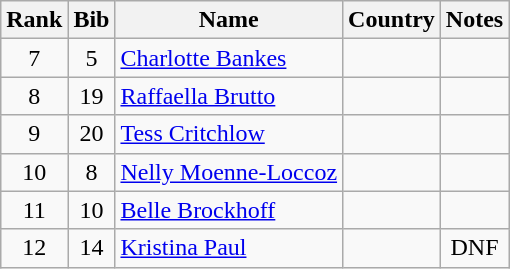<table class="wikitable" style="text-align:center;">
<tr>
<th>Rank</th>
<th>Bib</th>
<th>Name</th>
<th>Country</th>
<th>Notes</th>
</tr>
<tr>
<td>7</td>
<td>5</td>
<td align=left><a href='#'>Charlotte Bankes</a></td>
<td align=left></td>
<td></td>
</tr>
<tr>
<td>8</td>
<td>19</td>
<td align=left><a href='#'>Raffaella Brutto</a></td>
<td align=left></td>
<td></td>
</tr>
<tr>
<td>9</td>
<td>20</td>
<td align=left><a href='#'>Tess Critchlow</a></td>
<td align=left></td>
<td></td>
</tr>
<tr>
<td>10</td>
<td>8</td>
<td align=left><a href='#'>Nelly Moenne-Loccoz</a></td>
<td align=left></td>
<td></td>
</tr>
<tr>
<td>11</td>
<td>10</td>
<td align=left><a href='#'>Belle Brockhoff</a></td>
<td align=left></td>
<td></td>
</tr>
<tr>
<td>12</td>
<td>14</td>
<td align=left><a href='#'>Kristina Paul</a></td>
<td align=left></td>
<td>DNF</td>
</tr>
</table>
